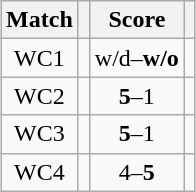<table class="wikitable" style="font-size: 100%; margin: 1em auto 1em auto;">
<tr>
<th>Match</th>
<th></th>
<th>Score</th>
<th></th>
</tr>
<tr>
<td align="center">WC1</td>
<td></td>
<td align="center">w/d–<strong>w/o</strong></td>
<td><strong></strong></td>
</tr>
<tr>
<td align="center">WC2</td>
<td><strong></strong></td>
<td align="center"><strong>5</strong>–1</td>
<td></td>
</tr>
<tr>
<td align="center">WC3</td>
<td><strong></strong></td>
<td align="center"><strong>5</strong>–1</td>
<td></td>
</tr>
<tr>
<td align="center">WC4</td>
<td></td>
<td align="center">4–<strong>5</strong></td>
<td><strong></strong></td>
</tr>
</table>
